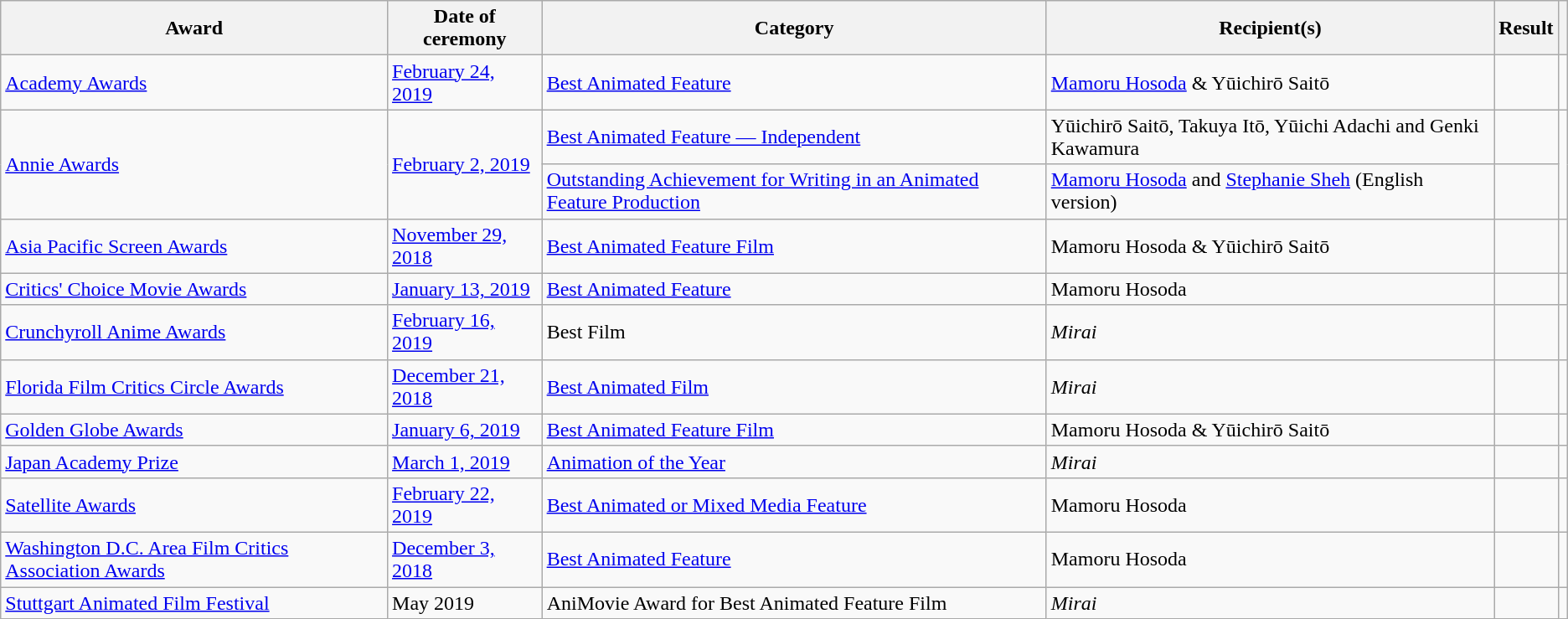<table class="wikitable sortable">
<tr>
<th>Award</th>
<th>Date of ceremony</th>
<th>Category</th>
<th>Recipient(s)</th>
<th>Result</th>
<th></th>
</tr>
<tr>
<td><a href='#'>Academy Awards</a></td>
<td><a href='#'>February 24, 2019</a></td>
<td><a href='#'>Best Animated Feature</a></td>
<td><a href='#'>Mamoru Hosoda</a> & Yūichirō Saitō</td>
<td></td>
<td></td>
</tr>
<tr>
<td rowspan="2"><a href='#'>Annie Awards</a></td>
<td rowspan="2"><a href='#'>February 2, 2019</a></td>
<td><a href='#'>Best Animated Feature — Independent</a></td>
<td>Yūichirō Saitō, Takuya Itō, Yūichi Adachi and Genki Kawamura</td>
<td></td>
<td rowspan="2"></td>
</tr>
<tr>
<td><a href='#'>Outstanding Achievement for Writing in an Animated Feature Production</a></td>
<td><a href='#'>Mamoru Hosoda</a> and <a href='#'>Stephanie Sheh</a> (English version)</td>
<td></td>
</tr>
<tr>
<td><a href='#'>Asia Pacific Screen Awards</a></td>
<td><a href='#'>November 29, 2018</a></td>
<td><a href='#'>Best Animated Feature Film</a></td>
<td>Mamoru Hosoda & Yūichirō Saitō</td>
<td></td>
<td></td>
</tr>
<tr>
<td><a href='#'>Critics' Choice Movie Awards</a></td>
<td><a href='#'>January 13, 2019</a></td>
<td><a href='#'>Best Animated Feature</a></td>
<td>Mamoru Hosoda</td>
<td></td>
<td></td>
</tr>
<tr>
<td><a href='#'>Crunchyroll Anime Awards</a></td>
<td><a href='#'>February 16, 2019</a></td>
<td>Best Film</td>
<td><em>Mirai</em></td>
<td></td>
<td></td>
</tr>
<tr>
<td><a href='#'>Florida Film Critics Circle Awards</a></td>
<td><a href='#'>December 21, 2018</a></td>
<td><a href='#'>Best Animated Film</a></td>
<td><em>Mirai</em></td>
<td></td>
<td></td>
</tr>
<tr>
<td><a href='#'>Golden Globe Awards</a></td>
<td><a href='#'>January 6, 2019</a></td>
<td><a href='#'>Best Animated Feature Film</a></td>
<td>Mamoru Hosoda & Yūichirō Saitō</td>
<td></td>
<td></td>
</tr>
<tr>
<td><a href='#'>Japan Academy Prize</a></td>
<td><a href='#'>March 1, 2019</a></td>
<td><a href='#'>Animation of the Year</a></td>
<td><em>Mirai</em></td>
<td></td>
<td></td>
</tr>
<tr>
<td><a href='#'>Satellite Awards</a></td>
<td><a href='#'>February 22, 2019</a></td>
<td><a href='#'>Best Animated or Mixed Media Feature</a></td>
<td>Mamoru Hosoda</td>
<td></td>
<td></td>
</tr>
<tr>
<td><a href='#'>Washington D.C. Area Film Critics Association Awards</a></td>
<td><a href='#'>December 3, 2018</a></td>
<td><a href='#'>Best Animated Feature</a></td>
<td>Mamoru Hosoda</td>
<td></td>
<td></td>
</tr>
<tr>
<td><a href='#'>Stuttgart Animated Film Festival</a></td>
<td>May 2019</td>
<td>AniMovie Award for Best Animated Feature Film</td>
<td><em>Mirai</em></td>
<td></td>
<td></td>
</tr>
</table>
